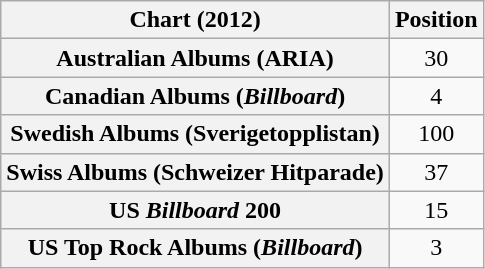<table class="wikitable sortable plainrowheaders" style="text-align:center">
<tr>
<th scope="col">Chart (2012)</th>
<th scope="col">Position</th>
</tr>
<tr>
<th scope="row">Australian Albums (ARIA)</th>
<td>30</td>
</tr>
<tr>
<th scope="row">Canadian Albums (<em>Billboard</em>)</th>
<td>4</td>
</tr>
<tr>
<th scope="row">Swedish Albums (Sverigetopplistan)</th>
<td>100</td>
</tr>
<tr>
<th scope="row">Swiss Albums (Schweizer Hitparade)</th>
<td>37</td>
</tr>
<tr>
<th scope="row">US <em>Billboard</em> 200</th>
<td>15</td>
</tr>
<tr>
<th scope="row">US Top Rock Albums (<em>Billboard</em>)</th>
<td>3</td>
</tr>
</table>
